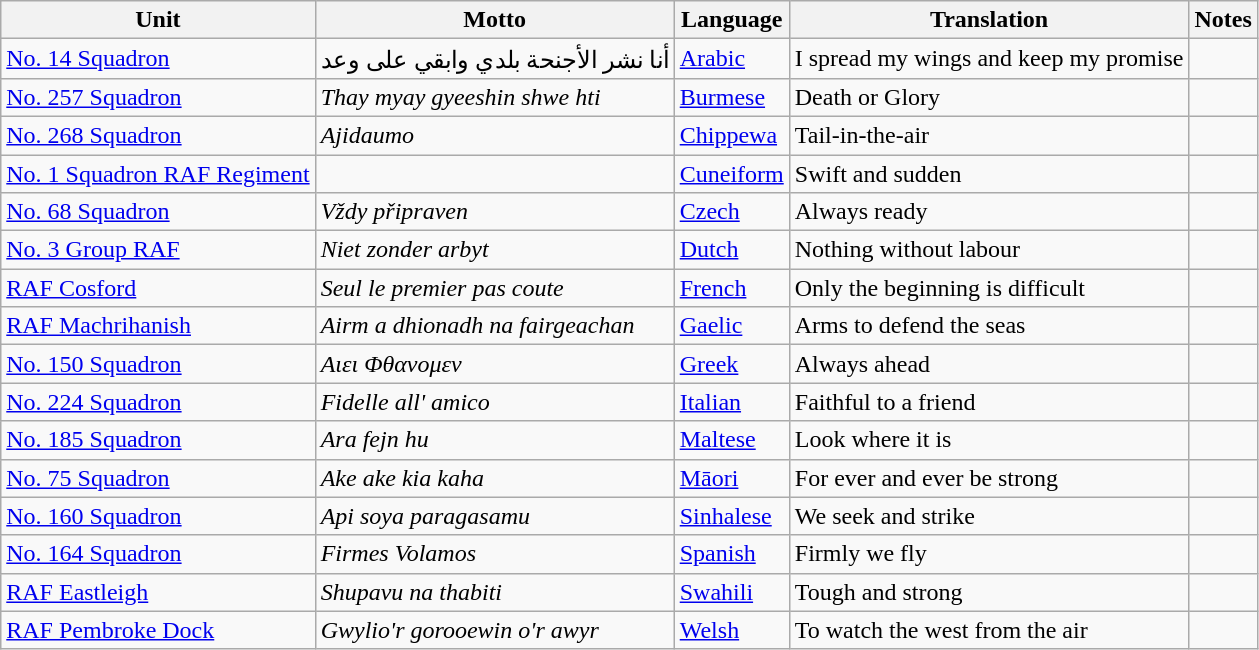<table class="wikitable">
<tr>
<th>Unit</th>
<th>Motto</th>
<th>Language</th>
<th>Translation</th>
<th>Notes</th>
</tr>
<tr>
<td><a href='#'>No. 14 Squadron</a></td>
<td>أنا نشر الأجنحة بلدي وابقي على وعد</td>
<td><a href='#'>Arabic</a></td>
<td>I spread my wings and keep my promise</td>
<td></td>
</tr>
<tr>
<td><a href='#'>No. 257 Squadron</a></td>
<td><em>Thay myay gyeeshin shwe hti</em></td>
<td><a href='#'>Burmese</a></td>
<td>Death or Glory</td>
<td></td>
</tr>
<tr>
<td><a href='#'>No. 268 Squadron</a></td>
<td><em>Ajidaumo</em></td>
<td><a href='#'>Chippewa</a></td>
<td>Tail-in-the-air</td>
<td></td>
</tr>
<tr>
<td><a href='#'>No. 1 Squadron RAF Regiment</a></td>
<td></td>
<td><a href='#'>Cuneiform</a></td>
<td>Swift and sudden</td>
<td></td>
</tr>
<tr>
<td><a href='#'>No. 68 Squadron</a></td>
<td><em>Vždy připraven</em></td>
<td><a href='#'>Czech</a></td>
<td>Always ready</td>
<td></td>
</tr>
<tr>
<td><a href='#'>No. 3 Group RAF</a></td>
<td><em>Niet zonder arbyt</em></td>
<td><a href='#'>Dutch</a></td>
<td>Nothing without labour</td>
<td></td>
</tr>
<tr>
<td><a href='#'>RAF Cosford</a></td>
<td><em>Seul le premier pas coute</em></td>
<td><a href='#'>French</a></td>
<td>Only the beginning is difficult</td>
<td></td>
</tr>
<tr>
<td><a href='#'>RAF Machrihanish</a></td>
<td><em>Airm a dhionadh na fairgeachan</em></td>
<td><a href='#'>Gaelic</a></td>
<td>Arms to defend the seas</td>
<td></td>
</tr>
<tr>
<td><a href='#'>No. 150 Squadron</a></td>
<td><em>Αιει Φθανομεν</em></td>
<td><a href='#'>Greek</a></td>
<td>Always ahead</td>
<td></td>
</tr>
<tr>
<td><a href='#'>No. 224 Squadron</a></td>
<td><em>Fidelle all' amico</em></td>
<td><a href='#'>Italian</a></td>
<td>Faithful to a friend</td>
<td></td>
</tr>
<tr>
<td><a href='#'>No. 185 Squadron</a></td>
<td><em>Ara fejn hu</em></td>
<td><a href='#'>Maltese</a></td>
<td>Look where it is</td>
<td></td>
</tr>
<tr>
<td><a href='#'>No. 75 Squadron</a></td>
<td><em>Ake ake kia kaha</em></td>
<td><a href='#'>Māori</a></td>
<td>For ever and ever be strong</td>
<td></td>
</tr>
<tr>
<td><a href='#'>No. 160 Squadron</a></td>
<td><em>Api soya paragasamu</em></td>
<td><a href='#'>Sinhalese</a></td>
<td>We seek and strike</td>
<td></td>
</tr>
<tr>
<td><a href='#'>No. 164 Squadron</a></td>
<td><em>Firmes Volamos</em></td>
<td><a href='#'>Spanish</a></td>
<td>Firmly we fly</td>
<td></td>
</tr>
<tr>
<td><a href='#'>RAF Eastleigh</a></td>
<td><em>Shupavu na thabiti</em></td>
<td><a href='#'>Swahili</a></td>
<td>Tough and strong</td>
<td></td>
</tr>
<tr>
<td><a href='#'>RAF Pembroke Dock</a></td>
<td><em>Gwylio'r gorooewin o'r awyr</em></td>
<td><a href='#'>Welsh</a></td>
<td>To watch the west from the air</td>
<td></td>
</tr>
</table>
